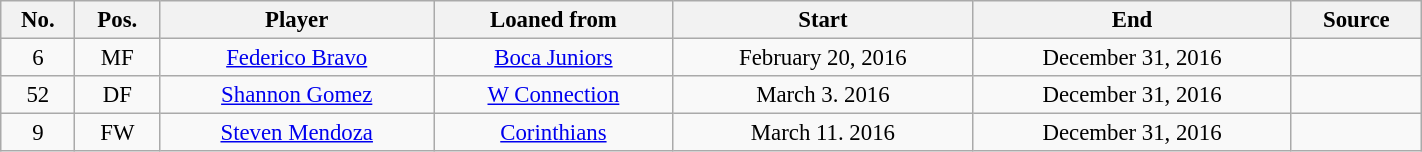<table class="wikitable sortable" style="width:75%; text-align:center; font-size:95%; text-align:left;">
<tr>
<th>No.</th>
<th>Pos.</th>
<th>Player</th>
<th>Loaned from</th>
<th>Start</th>
<th>End</th>
<th>Source</th>
</tr>
<tr>
<td align=center>6</td>
<td align=center>MF</td>
<td align=center> <a href='#'>Federico Bravo</a></td>
<td align=center> <a href='#'>Boca Juniors</a></td>
<td align=center>February 20, 2016</td>
<td align=center>December 31, 2016</td>
<td align=center></td>
</tr>
<tr>
<td align=center>52</td>
<td align=center>DF</td>
<td align=center> <a href='#'>Shannon Gomez</a></td>
<td align=center> <a href='#'>W Connection</a></td>
<td align=center>March 3. 2016</td>
<td align=center>December 31, 2016</td>
<td align=center></td>
</tr>
<tr>
<td align=center>9</td>
<td align=center>FW</td>
<td align=center> <a href='#'>Steven Mendoza</a></td>
<td align=center> <a href='#'>Corinthians</a></td>
<td align=center>March 11. 2016</td>
<td align=center>December 31, 2016</td>
<td align=center></td>
</tr>
</table>
